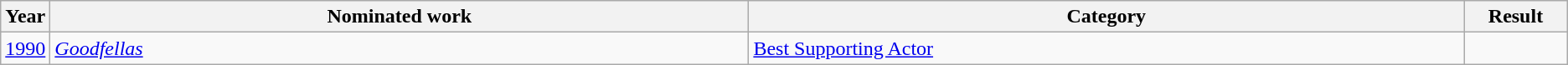<table class="wikitable sortable">
<tr>
<th scope="col" style="width:1em;">Year</th>
<th scope="col" style="width:39em;">Nominated work</th>
<th scope="col" style="width:40em;">Category</th>
<th scope="col" style="width:5em;">Result</th>
</tr>
<tr>
<td><a href='#'>1990</a></td>
<td><em><a href='#'>Goodfellas</a></em></td>
<td><a href='#'>Best Supporting Actor</a></td>
<td></td>
</tr>
</table>
